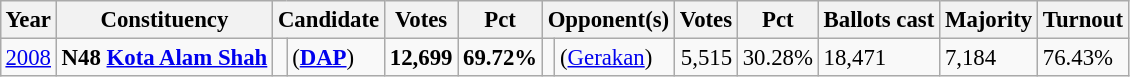<table class="wikitable" style="margin:0.5em ; font-size:95%">
<tr>
<th>Year</th>
<th>Constituency</th>
<th colspan=2>Candidate</th>
<th>Votes</th>
<th>Pct</th>
<th colspan=2>Opponent(s)</th>
<th>Votes</th>
<th>Pct</th>
<th>Ballots cast</th>
<th>Majority</th>
<th>Turnout</th>
</tr>
<tr>
<td><a href='#'>2008</a></td>
<td><strong>N48 <a href='#'>Kota Alam Shah</a></strong></td>
<td></td>
<td> (<a href='#'><strong>DAP</strong></a>)</td>
<td align="right"><strong>12,699	</strong></td>
<td><strong>69.72%</strong></td>
<td></td>
<td> (<a href='#'>Gerakan</a>)</td>
<td align="right">5,515</td>
<td>30.28%</td>
<td>18,471</td>
<td>7,184</td>
<td>76.43%</td>
</tr>
</table>
